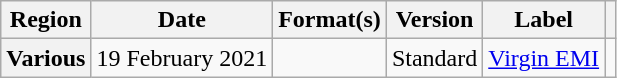<table class="wikitable plainrowheaders">
<tr>
<th scope="col">Region</th>
<th scope="col">Date</th>
<th scope="col">Format(s)</th>
<th scope="col">Version</th>
<th scope="col">Label</th>
<th scope="col"></th>
</tr>
<tr>
<th scope="row">Various</th>
<td>19 February 2021</td>
<td></td>
<td>Standard</td>
<td><a href='#'>Virgin EMI</a></td>
<td style="text-align:center;"></td>
</tr>
</table>
